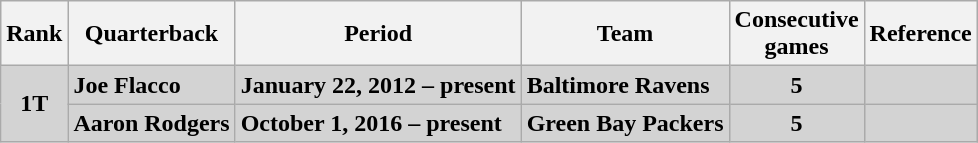<table class="wikitable">
<tr>
<th>Rank</th>
<th>Quarterback</th>
<th>Period</th>
<th>Team</th>
<th>Consecutive<br>games</th>
<th>Reference</th>
</tr>
<tr bgcolor="lightgray" style="font-weight:bold">
<td style="text-align:center;" rowspan="2">1T</td>
<td>Joe Flacco</td>
<td>January 22, 2012 – present</td>
<td>Baltimore Ravens</td>
<td style="text-align:center;">5</td>
<td style="text-align:center;"></td>
</tr>
<tr bgcolor="lightgray" style="font-weight:bold">
<td>Aaron Rodgers</td>
<td>October 1, 2016 – present</td>
<td>Green Bay Packers</td>
<td style="text-align:center;">5</td>
<td style="text-align:center;"></td>
</tr>
</table>
